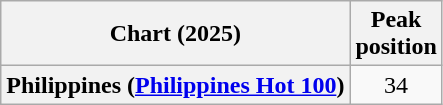<table class="wikitable sortable plainrowheaders" style="text-align:center">
<tr>
<th scope="col">Chart (2025)</th>
<th scope="col">Peak<br>position</th>
</tr>
<tr>
<th scope="row">Philippines (<a href='#'>Philippines Hot 100</a>)</th>
<td>34</td>
</tr>
</table>
